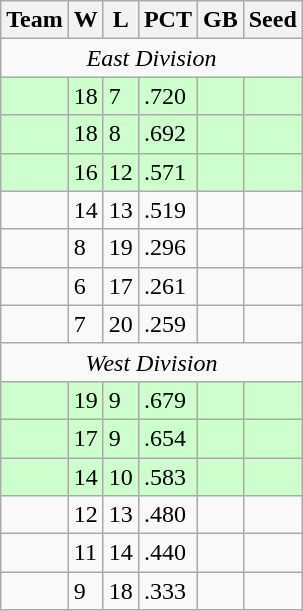<table class=wikitable>
<tr>
<th>Team</th>
<th>W</th>
<th>L</th>
<th>PCT</th>
<th>GB</th>
<th>Seed</th>
</tr>
<tr>
<td colspan=6 align=center><em>East Division</em></td>
</tr>
<tr bgcolor=#ccffcc>
<td></td>
<td>18</td>
<td>7</td>
<td>.720</td>
<td></td>
<td></td>
</tr>
<tr bgcolor=#ccffcc>
<td></td>
<td>18</td>
<td>8</td>
<td>.692</td>
<td></td>
<td></td>
</tr>
<tr bgcolor=#ccffcc>
<td></td>
<td>16</td>
<td>12</td>
<td>.571</td>
<td></td>
<td></td>
</tr>
<tr>
<td></td>
<td>14</td>
<td>13</td>
<td>.519</td>
<td></td>
<td></td>
</tr>
<tr>
<td></td>
<td>8</td>
<td>19</td>
<td>.296</td>
<td></td>
<td></td>
</tr>
<tr>
<td></td>
<td>6</td>
<td>17</td>
<td>.261</td>
<td></td>
<td></td>
</tr>
<tr>
<td></td>
<td>7</td>
<td>20</td>
<td>.259</td>
<td></td>
<td></td>
</tr>
<tr>
<td colspan=6 align=center><em>West Division</em></td>
</tr>
<tr bgcolor=#ccffcc>
<td></td>
<td>19</td>
<td>9</td>
<td>.679</td>
<td></td>
<td></td>
</tr>
<tr bgcolor=#ccffcc>
<td></td>
<td>17</td>
<td>9</td>
<td>.654</td>
<td></td>
<td></td>
</tr>
<tr bgcolor=#ccffcc>
<td></td>
<td>14</td>
<td>10</td>
<td>.583</td>
<td></td>
<td></td>
</tr>
<tr>
<td></td>
<td>12</td>
<td>13</td>
<td>.480</td>
<td></td>
<td></td>
</tr>
<tr>
<td></td>
<td>11</td>
<td>14</td>
<td>.440</td>
<td></td>
<td></td>
</tr>
<tr>
<td></td>
<td>9</td>
<td>18</td>
<td>.333</td>
<td></td>
<td></td>
</tr>
</table>
